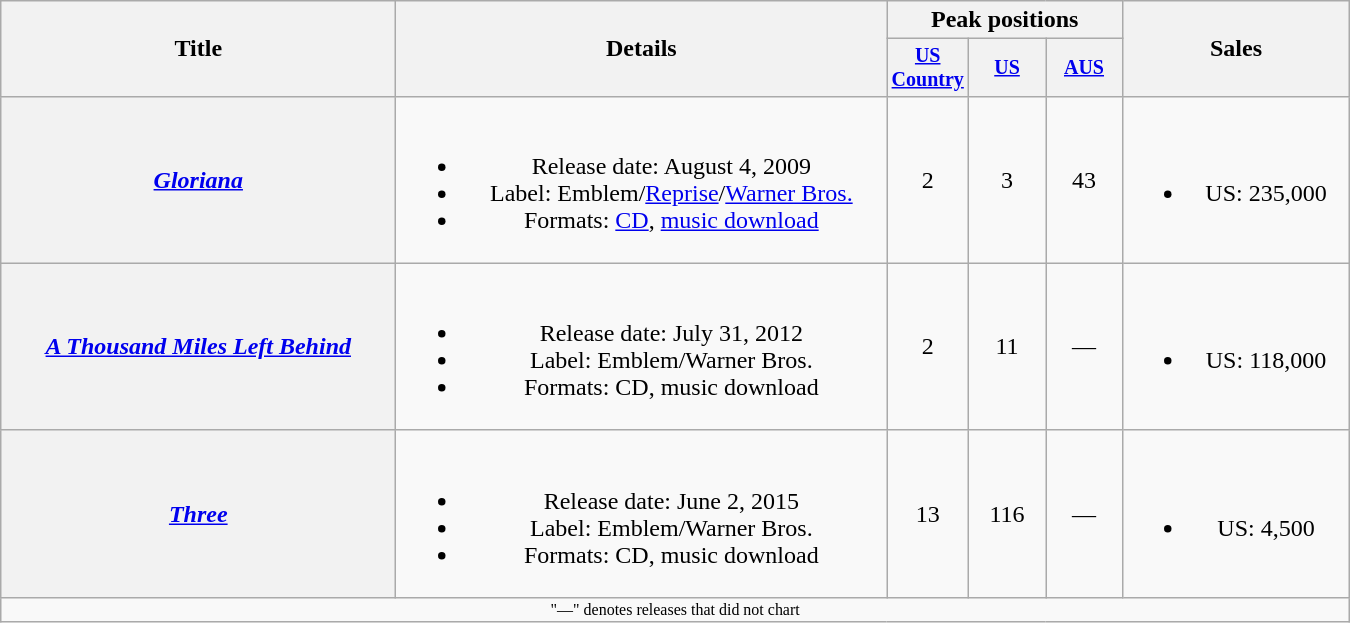<table class="wikitable plainrowheaders" style="text-align:center;">
<tr>
<th rowspan="2" style="width:16em;">Title</th>
<th rowspan="2" style="width:20em;">Details</th>
<th colspan="3">Peak positions</th>
<th rowspan="2" style="width:9em;">Sales</th>
</tr>
<tr style="font-size:smaller;">
<th style="width:45px;"><a href='#'>US Country</a><br></th>
<th style="width:45px;"><a href='#'>US</a><br></th>
<th style="width:45px;"><a href='#'>AUS</a><br></th>
</tr>
<tr>
<th scope="row"><em><a href='#'>Gloriana</a></em></th>
<td><br><ul><li>Release date: August 4, 2009</li><li>Label: Emblem/<a href='#'>Reprise</a>/<a href='#'>Warner Bros.</a></li><li>Formats: <a href='#'>CD</a>, <a href='#'>music download</a></li></ul></td>
<td>2</td>
<td>3</td>
<td>43</td>
<td><br><ul><li>US: 235,000</li></ul></td>
</tr>
<tr>
<th scope="row"><em><a href='#'>A Thousand Miles Left Behind</a></em></th>
<td><br><ul><li>Release date: July 31, 2012</li><li>Label: Emblem/Warner Bros.</li><li>Formats: CD, music download</li></ul></td>
<td>2</td>
<td>11</td>
<td>—</td>
<td><br><ul><li>US: 118,000</li></ul></td>
</tr>
<tr>
<th scope="row"><em><a href='#'>Three</a></em></th>
<td><br><ul><li>Release date: June 2, 2015</li><li>Label: Emblem/Warner Bros.</li><li>Formats: CD, music download</li></ul></td>
<td>13</td>
<td>116</td>
<td>—</td>
<td><br><ul><li>US: 4,500</li></ul></td>
</tr>
<tr>
<td colspan="6" style="font-size:8pt">"—" denotes releases that did not chart</td>
</tr>
</table>
